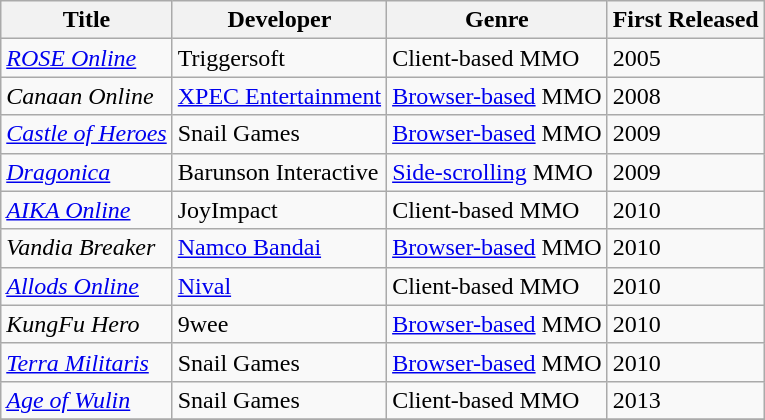<table class="wikitable sortable">
<tr>
<th>Title</th>
<th>Developer</th>
<th>Genre</th>
<th>First Released</th>
</tr>
<tr>
<td><em><a href='#'>ROSE Online</a></em></td>
<td>Triggersoft</td>
<td>Client-based MMO</td>
<td>2005</td>
</tr>
<tr>
<td><em>Canaan Online</em></td>
<td><a href='#'>XPEC Entertainment</a></td>
<td><a href='#'>Browser-based</a> MMO</td>
<td>2008</td>
</tr>
<tr>
<td><em><a href='#'>Castle of Heroes</a></em></td>
<td>Snail Games</td>
<td><a href='#'>Browser-based</a> MMO</td>
<td>2009</td>
</tr>
<tr>
<td><em><a href='#'>Dragonica</a></em></td>
<td>Barunson Interactive</td>
<td><a href='#'>Side-scrolling</a> MMO</td>
<td>2009</td>
</tr>
<tr>
<td><em><a href='#'>AIKA Online</a></em></td>
<td>JoyImpact</td>
<td>Client-based MMO</td>
<td>2010</td>
</tr>
<tr>
<td><em>Vandia Breaker</em></td>
<td><a href='#'>Namco Bandai</a></td>
<td><a href='#'>Browser-based</a> MMO</td>
<td>2010</td>
</tr>
<tr>
<td><em><a href='#'>Allods Online</a></em></td>
<td><a href='#'>Nival</a></td>
<td>Client-based MMO</td>
<td>2010</td>
</tr>
<tr>
<td><em>KungFu Hero</em></td>
<td>9wee</td>
<td><a href='#'>Browser-based</a> MMO</td>
<td>2010</td>
</tr>
<tr>
<td><em><a href='#'>Terra Militaris</a></em></td>
<td>Snail Games</td>
<td><a href='#'>Browser-based</a> MMO</td>
<td>2010</td>
</tr>
<tr>
<td><em><a href='#'>Age of Wulin</a></em></td>
<td>Snail Games</td>
<td>Client-based MMO</td>
<td>2013</td>
</tr>
<tr>
</tr>
</table>
